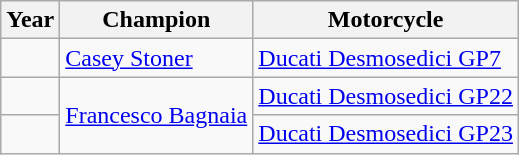<table class="wikitable">
<tr>
<th>Year</th>
<th>Champion</th>
<th>Motorcycle</th>
</tr>
<tr>
<td></td>
<td> <a href='#'>Casey Stoner</a></td>
<td><a href='#'>Ducati Desmosedici GP7</a></td>
</tr>
<tr>
<td></td>
<td rowspan="2"> <a href='#'>Francesco Bagnaia</a></td>
<td><a href='#'>Ducati Desmosedici GP22</a></td>
</tr>
<tr>
<td></td>
<td><a href='#'>Ducati Desmosedici GP23</a></td>
</tr>
</table>
